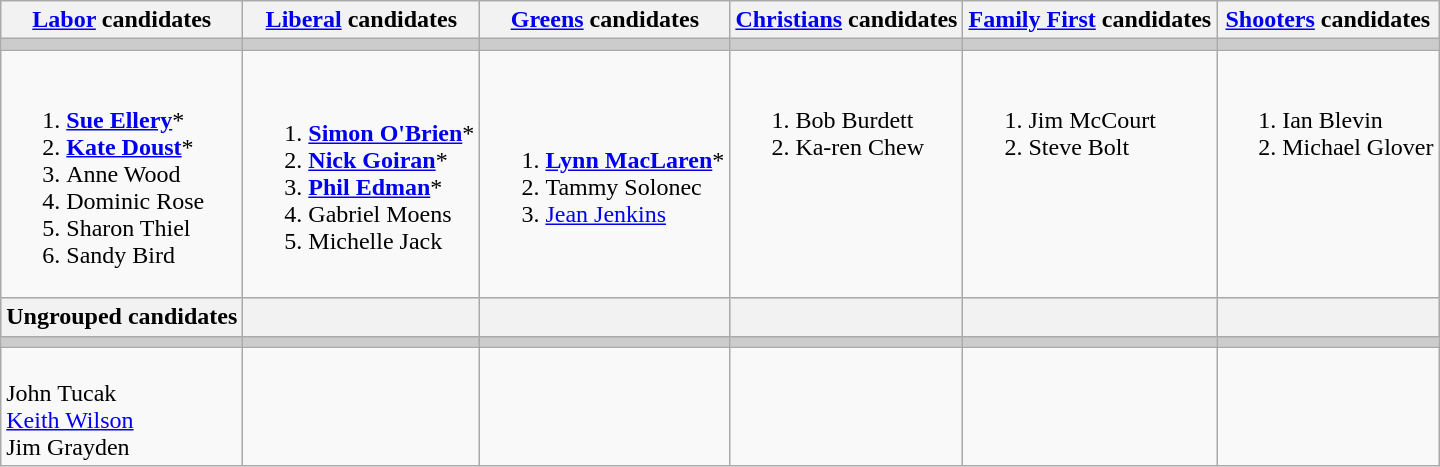<table class="wikitable">
<tr>
<th><a href='#'>Labor</a> candidates</th>
<th><a href='#'>Liberal</a> candidates</th>
<th><a href='#'>Greens</a> candidates</th>
<th><a href='#'>Christians</a> candidates</th>
<th><a href='#'>Family First</a> candidates</th>
<th><a href='#'>Shooters</a> candidates</th>
</tr>
<tr bgcolor="#cccccc">
<td></td>
<td></td>
<td></td>
<td></td>
<td></td>
<td></td>
</tr>
<tr>
<td><br><ol><li><strong><a href='#'>Sue Ellery</a></strong>*</li><li><strong><a href='#'>Kate Doust</a></strong>*</li><li>Anne Wood</li><li>Dominic Rose</li><li>Sharon Thiel</li><li>Sandy Bird</li></ol></td>
<td><br><ol><li><strong><a href='#'>Simon O'Brien</a></strong>*</li><li><strong><a href='#'>Nick Goiran</a></strong>*</li><li><strong><a href='#'>Phil Edman</a></strong>*</li><li>Gabriel Moens</li><li>Michelle Jack</li></ol></td>
<td><br><ol><li><strong><a href='#'>Lynn MacLaren</a></strong>*</li><li>Tammy Solonec</li><li><a href='#'>Jean Jenkins</a></li></ol></td>
<td valign=top><br><ol><li>Bob Burdett</li><li>Ka-ren Chew</li></ol></td>
<td valign=top><br><ol><li>Jim McCourt</li><li>Steve Bolt</li></ol></td>
<td valign=top><br><ol><li>Ian Blevin</li><li>Michael Glover</li></ol></td>
</tr>
<tr bgcolor="#cccccc">
<th>Ungrouped candidates</th>
<th></th>
<th></th>
<th></th>
<th></th>
<th></th>
</tr>
<tr bgcolor="#cccccc">
<td></td>
<td></td>
<td></td>
<td></td>
<td></td>
<td></td>
</tr>
<tr>
<td valign=top><br>John Tucak <br>
<a href='#'>Keith Wilson</a> <br>
Jim Grayden</td>
<td valign=top></td>
<td valign=top></td>
<td valign=top></td>
<td valign=top></td>
<td valign=top></td>
</tr>
</table>
